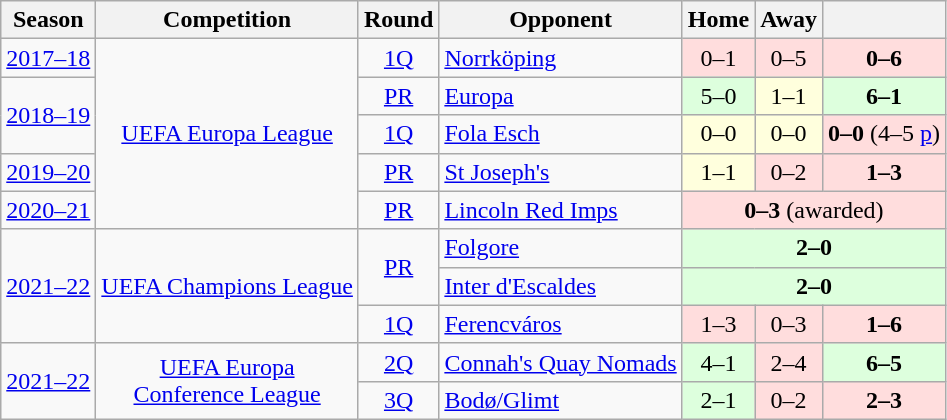<table class="wikitable" style="text-align:center">
<tr>
<th>Season</th>
<th>Competition</th>
<th>Round</th>
<th>Opponent</th>
<th>Home</th>
<th>Away</th>
<th></th>
</tr>
<tr>
<td><a href='#'>2017–18</a></td>
<td rowspan="5"><a href='#'>UEFA Europa League</a></td>
<td><a href='#'>1Q</a></td>
<td align="left"> <a href='#'>Norrköping</a></td>
<td bgcolor="#FFDDDD">0–1</td>
<td bgcolor="#FFDDDD">0–5</td>
<td bgcolor="#FFDDDD"><strong>0–6</strong></td>
</tr>
<tr>
<td rowspan="2"><a href='#'>2018–19</a></td>
<td><a href='#'>PR</a></td>
<td align="left"> <a href='#'>Europa</a></td>
<td bgcolor="#DDFFDD">5–0</td>
<td bgcolor="#FFFFDD">1–1</td>
<td bgcolor="#DDFFDD"><strong>6–1</strong></td>
</tr>
<tr>
<td><a href='#'>1Q</a></td>
<td align="left"> <a href='#'>Fola Esch</a></td>
<td bgcolor="#FFFFDD">0–0</td>
<td bgcolor="#FFFFDD">0–0</td>
<td bgcolor="#FFDDDD"><strong>0–0</strong> (4–5 <a href='#'>p</a>)</td>
</tr>
<tr>
<td><a href='#'>2019–20</a></td>
<td><a href='#'>PR</a></td>
<td align="left"> <a href='#'>St Joseph's</a></td>
<td bgcolor="#FFFFDD">1–1</td>
<td bgcolor="#FFDDDD">0–2</td>
<td bgcolor="#FFDDDD"><strong>1–3</strong></td>
</tr>
<tr>
<td><a href='#'>2020–21</a></td>
<td><a href='#'>PR</a></td>
<td align="left"> <a href='#'>Lincoln Red Imps</a></td>
<td bgcolor="#FFDDDD" colspan="3"><strong>0–3</strong> (awarded)</td>
</tr>
<tr>
<td rowspan="3"><a href='#'>2021–22</a></td>
<td rowspan="3"><a href='#'>UEFA Champions League</a></td>
<td rowspan="2"><a href='#'>PR</a></td>
<td align="left"> <a href='#'>Folgore</a></td>
<td bgcolor="#DDFFDD" colspan="3"><strong>2–0</strong></td>
</tr>
<tr>
<td align="left"> <a href='#'>Inter d'Escaldes</a></td>
<td bgcolor="#DDFFDD" colspan="3"><strong>2–0</strong></td>
</tr>
<tr>
<td><a href='#'>1Q</a></td>
<td align="left"> <a href='#'>Ferencváros</a></td>
<td bgcolor="#FFDDDD">1–3</td>
<td bgcolor="#FFDDDD">0–3</td>
<td bgcolor="#FFDDDD"><strong>1–6</strong></td>
</tr>
<tr>
<td rowspan="2"><a href='#'>2021–22</a></td>
<td rowspan="2"><a href='#'>UEFA Europa<br>Conference League</a></td>
<td><a href='#'>2Q</a></td>
<td align="left"> <a href='#'>Connah's Quay Nomads</a></td>
<td bgcolor="#DDFFDD">4–1</td>
<td bgcolor="#FFDDDD">2–4</td>
<td bgcolor="#DDFFDD"><strong>6–5</strong></td>
</tr>
<tr>
<td><a href='#'>3Q</a></td>
<td align="left"> <a href='#'>Bodø/Glimt</a></td>
<td bgcolor="#DDFFDD">2–1</td>
<td bgcolor="#FFDDDD">0–2</td>
<td bgcolor="#FFDDDD"><strong>2–3</strong></td>
</tr>
</table>
